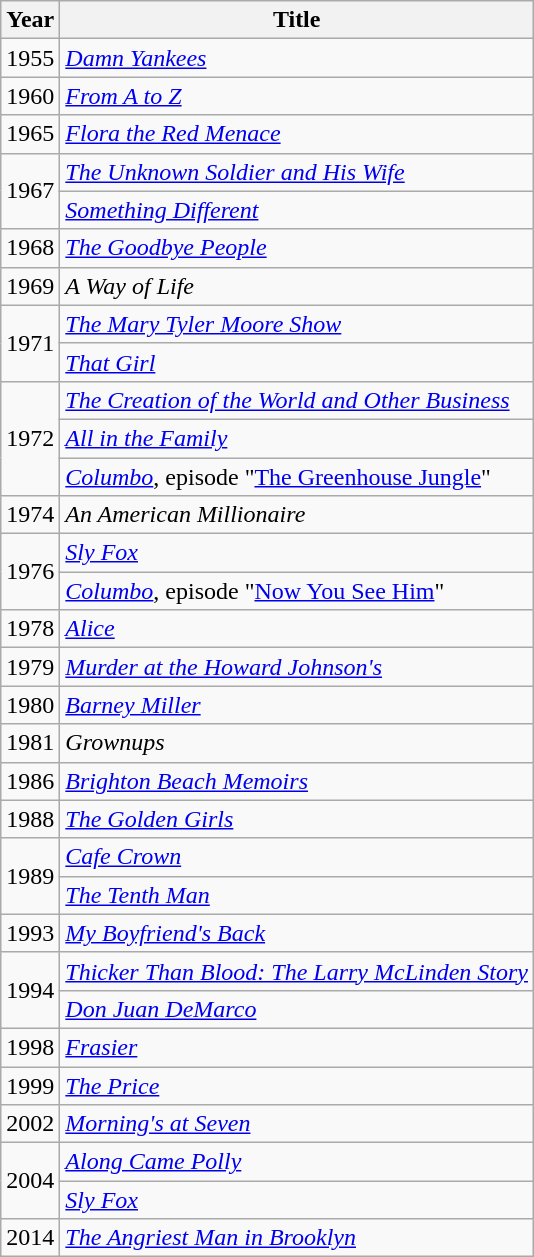<table class=wikitable>
<tr>
<th>Year</th>
<th>Title</th>
</tr>
<tr>
<td>1955</td>
<td><em><a href='#'>Damn Yankees</a></em></td>
</tr>
<tr>
<td>1960</td>
<td><em><a href='#'>From A to Z</a></em></td>
</tr>
<tr>
<td>1965</td>
<td><em><a href='#'>Flora the Red Menace</a></em></td>
</tr>
<tr>
<td rowspan=2>1967</td>
<td><em><a href='#'>The Unknown Soldier and His Wife</a></em></td>
</tr>
<tr>
<td><em><a href='#'>Something Different</a></em></td>
</tr>
<tr>
<td>1968</td>
<td><em><a href='#'>The Goodbye People</a></em></td>
</tr>
<tr>
<td>1969</td>
<td><em>A Way of Life</em></td>
</tr>
<tr>
<td rowspan=2>1971</td>
<td><em><a href='#'>The Mary Tyler Moore Show</a></em></td>
</tr>
<tr>
<td><em><a href='#'>That Girl</a></em></td>
</tr>
<tr>
<td rowspan=3>1972</td>
<td><em><a href='#'>The Creation of the World and Other Business</a></em></td>
</tr>
<tr>
<td><em><a href='#'>All in the Family</a></em></td>
</tr>
<tr>
<td><em><a href='#'>Columbo</a></em>, episode "<a href='#'>The Greenhouse Jungle</a>"</td>
</tr>
<tr>
<td>1974</td>
<td><em>An American Millionaire</em></td>
</tr>
<tr>
<td rowspan=2>1976</td>
<td><em><a href='#'>Sly Fox</a></em></td>
</tr>
<tr>
<td><em><a href='#'>Columbo</a></em>, episode "<a href='#'>Now You See Him</a>"</td>
</tr>
<tr>
<td>1978</td>
<td><em><a href='#'>Alice</a></em></td>
</tr>
<tr>
<td>1979</td>
<td><em><a href='#'>Murder at the Howard Johnson's</a></em></td>
</tr>
<tr>
<td>1980</td>
<td><em><a href='#'>Barney Miller</a></em></td>
</tr>
<tr>
<td>1981</td>
<td><em>Grownups</em></td>
</tr>
<tr>
<td>1986</td>
<td><em><a href='#'>Brighton Beach Memoirs</a></em></td>
</tr>
<tr>
<td>1988</td>
<td><em><a href='#'>The Golden Girls</a></em></td>
</tr>
<tr>
<td rowspan=2>1989</td>
<td><em><a href='#'>Cafe Crown</a></em></td>
</tr>
<tr>
<td><em><a href='#'>The Tenth Man</a></em></td>
</tr>
<tr>
<td>1993</td>
<td><em><a href='#'>My Boyfriend's Back</a></em></td>
</tr>
<tr>
<td rowspan=2>1994</td>
<td><em><a href='#'>Thicker Than Blood: The Larry McLinden Story</a></em></td>
</tr>
<tr>
<td><em><a href='#'>Don Juan DeMarco</a></em></td>
</tr>
<tr>
<td>1998</td>
<td><em><a href='#'>Frasier</a></em></td>
</tr>
<tr>
<td>1999</td>
<td><em><a href='#'>The Price</a></em></td>
</tr>
<tr>
<td>2002</td>
<td><em><a href='#'>Morning's at Seven</a></em></td>
</tr>
<tr>
<td rowspan=2>2004</td>
<td><em><a href='#'>Along Came Polly</a></em></td>
</tr>
<tr>
<td><em><a href='#'>Sly Fox</a></em></td>
</tr>
<tr>
<td>2014</td>
<td><em><a href='#'>The Angriest Man in Brooklyn</a></em></td>
</tr>
</table>
